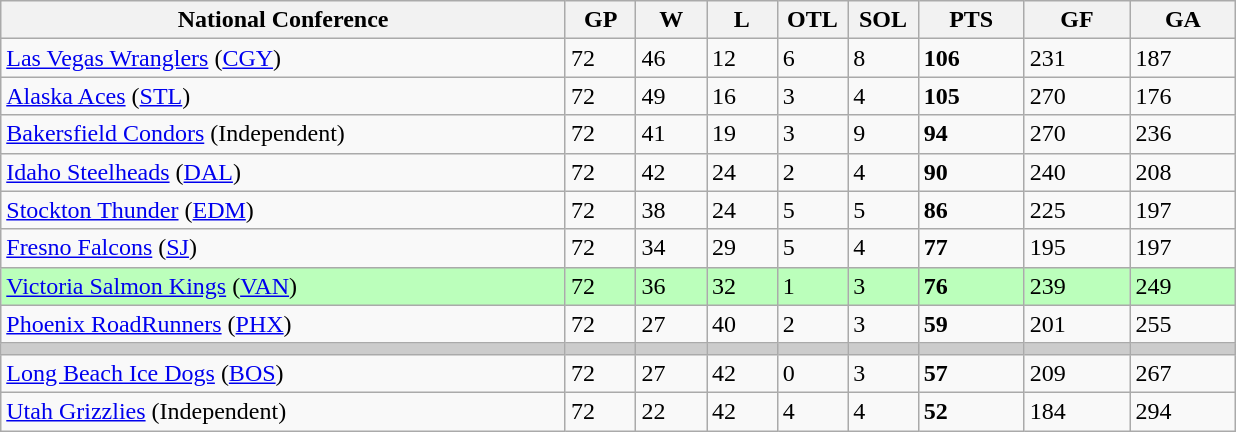<table class="wikitable">
<tr>
<th width="40%">National Conference</th>
<th width="5%">GP</th>
<th width="5%">W</th>
<th width="5%">L</th>
<th width="5%">OTL</th>
<th width="5%">SOL</th>
<th width="7.5%">PTS</th>
<th width="7.5%">GF</th>
<th width="7.5%">GA</th>
</tr>
<tr>
<td align=left><a href='#'>Las Vegas Wranglers</a> (<a href='#'>CGY</a>)</td>
<td>72</td>
<td>46</td>
<td>12</td>
<td>6</td>
<td>8</td>
<td><strong>106</strong></td>
<td>231</td>
<td>187</td>
</tr>
<tr>
<td align=left><a href='#'>Alaska Aces</a> (<a href='#'>STL</a>)</td>
<td>72</td>
<td>49</td>
<td>16</td>
<td>3</td>
<td>4</td>
<td><strong>105</strong></td>
<td>270</td>
<td>176</td>
</tr>
<tr>
<td align=left><a href='#'>Bakersfield Condors</a> (Independent)</td>
<td>72</td>
<td>41</td>
<td>19</td>
<td>3</td>
<td>9</td>
<td><strong>94</strong></td>
<td>270</td>
<td>236</td>
</tr>
<tr>
<td align=left><a href='#'>Idaho Steelheads</a> (<a href='#'>DAL</a>)</td>
<td>72</td>
<td>42</td>
<td>24</td>
<td>2</td>
<td>4</td>
<td><strong>90</strong></td>
<td>240</td>
<td>208</td>
</tr>
<tr>
<td align=left><a href='#'>Stockton Thunder</a> (<a href='#'>EDM</a>)</td>
<td>72</td>
<td>38</td>
<td>24</td>
<td>5</td>
<td>5</td>
<td><strong>86</strong></td>
<td>225</td>
<td>197</td>
</tr>
<tr>
<td align=left><a href='#'>Fresno Falcons</a> (<a href='#'>SJ</a>)</td>
<td>72</td>
<td>34</td>
<td>29</td>
<td>5</td>
<td>4</td>
<td><strong>77</strong></td>
<td>195</td>
<td>197</td>
</tr>
<tr bgcolor=#bbffbb>
<td align=left><a href='#'>Victoria Salmon Kings</a> (<a href='#'>VAN</a>)</td>
<td>72</td>
<td>36</td>
<td>32</td>
<td>1</td>
<td>3</td>
<td><strong>76</strong></td>
<td>239</td>
<td>249</td>
</tr>
<tr>
<td align=left><a href='#'>Phoenix RoadRunners</a> (<a href='#'>PHX</a>)</td>
<td>72</td>
<td>27</td>
<td>40</td>
<td>2</td>
<td>3</td>
<td><strong>59</strong></td>
<td>201</td>
<td>255</td>
</tr>
<tr bgcolor="#cccccc">
<td></td>
<td></td>
<td></td>
<td></td>
<td></td>
<td></td>
<td></td>
<td></td>
<td></td>
</tr>
<tr>
<td align=left><a href='#'>Long Beach Ice Dogs</a> (<a href='#'>BOS</a>)</td>
<td>72</td>
<td>27</td>
<td>42</td>
<td>0</td>
<td>3</td>
<td><strong>57</strong></td>
<td>209</td>
<td>267</td>
</tr>
<tr>
<td align=left><a href='#'>Utah Grizzlies</a> (Independent)</td>
<td>72</td>
<td>22</td>
<td>42</td>
<td>4</td>
<td>4</td>
<td><strong>52</strong></td>
<td>184</td>
<td>294</td>
</tr>
</table>
